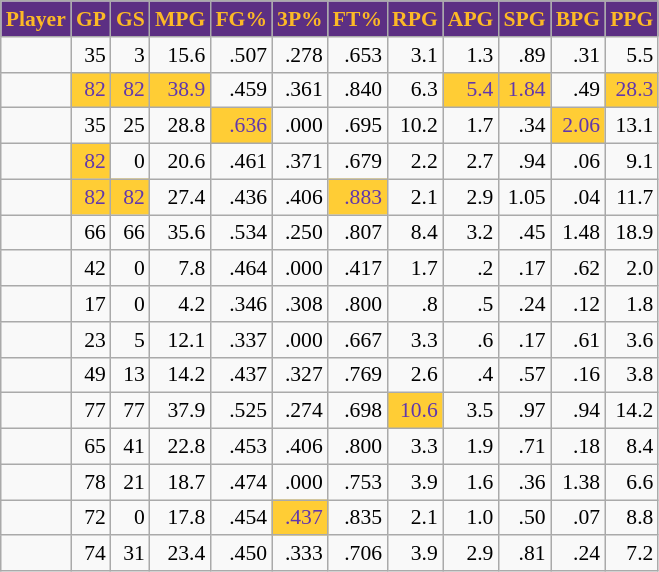<table class="wikitable sortable" style="font-size:90%; text-align:right;">
<tr>
<th style="background:#5c2f83; color:#fcb926">Player</th>
<th style="background:#5c2f83; color:#fcb926">GP</th>
<th style="background:#5c2f83; color:#fcb926">GS</th>
<th style="background:#5c2f83; color:#fcb926">MPG</th>
<th style="background:#5c2f83; color:#fcb926">FG%</th>
<th style="background:#5c2f83; color:#fcb926">3P%</th>
<th style="background:#5c2f83; color:#fcb926">FT%</th>
<th style="background:#5c2f83; color:#fcb926">RPG</th>
<th style="background:#5c2f83; color:#fcb926">APG</th>
<th style="background:#5c2f83; color:#fcb926">SPG</th>
<th style="background:#5c2f83; color:#fcb926">BPG</th>
<th style="background:#5c2f83; color:#fcb926">PPG</th>
</tr>
<tr>
<td></td>
<td>35</td>
<td>3</td>
<td>15.6</td>
<td>.507</td>
<td>.278</td>
<td>.653</td>
<td>3.1</td>
<td>1.3</td>
<td>.89</td>
<td>.31</td>
<td>5.5</td>
</tr>
<tr>
<td></td>
<td style="background:#ffcd35;color:#6137ad;">82</td>
<td style="background:#ffcd35;color:#6137ad;">82</td>
<td style="background:#ffcd35;color:#6137ad;">38.9</td>
<td>.459</td>
<td>.361</td>
<td>.840</td>
<td>6.3</td>
<td style="background:#ffcd35;color:#6137ad;">5.4</td>
<td style="background:#ffcd35;color:#6137ad;">1.84</td>
<td>.49</td>
<td style="background:#ffcd35;color:#6137ad;">28.3</td>
</tr>
<tr>
<td></td>
<td>35</td>
<td>25</td>
<td>28.8</td>
<td style="background:#ffcd35;color:#6137ad;">.636</td>
<td>.000</td>
<td>.695</td>
<td>10.2</td>
<td>1.7</td>
<td>.34</td>
<td style="background:#ffcd35;color:#6137ad;">2.06</td>
<td>13.1</td>
</tr>
<tr>
<td></td>
<td style="background:#ffcd35;color:#6137ad;">82</td>
<td>0</td>
<td>20.6</td>
<td>.461</td>
<td>.371</td>
<td>.679</td>
<td>2.2</td>
<td>2.7</td>
<td>.94</td>
<td>.06</td>
<td>9.1</td>
</tr>
<tr>
<td></td>
<td style="background:#ffcd35;color:#6137ad;">82</td>
<td style="background:#ffcd35;color:#6137ad;">82</td>
<td>27.4</td>
<td>.436</td>
<td>.406</td>
<td style="background:#ffcd35;color:#6137ad;">.883</td>
<td>2.1</td>
<td>2.9</td>
<td>1.05</td>
<td>.04</td>
<td>11.7</td>
</tr>
<tr>
<td></td>
<td>66</td>
<td>66</td>
<td>35.6</td>
<td>.534</td>
<td>.250</td>
<td>.807</td>
<td>8.4</td>
<td>3.2</td>
<td>.45</td>
<td>1.48</td>
<td>18.9</td>
</tr>
<tr>
<td></td>
<td>42</td>
<td>0</td>
<td>7.8</td>
<td>.464</td>
<td>.000</td>
<td>.417</td>
<td>1.7</td>
<td>.2</td>
<td>.17</td>
<td>.62</td>
<td>2.0</td>
</tr>
<tr>
<td></td>
<td>17</td>
<td>0</td>
<td>4.2</td>
<td>.346</td>
<td>.308</td>
<td>.800</td>
<td>.8</td>
<td>.5</td>
<td>.24</td>
<td>.12</td>
<td>1.8</td>
</tr>
<tr>
<td></td>
<td>23</td>
<td>5</td>
<td>12.1</td>
<td>.337</td>
<td>.000</td>
<td>.667</td>
<td>3.3</td>
<td>.6</td>
<td>.17</td>
<td>.61</td>
<td>3.6</td>
</tr>
<tr>
<td></td>
<td>49</td>
<td>13</td>
<td>14.2</td>
<td>.437</td>
<td>.327</td>
<td>.769</td>
<td>2.6</td>
<td>.4</td>
<td>.57</td>
<td>.16</td>
<td>3.8</td>
</tr>
<tr>
<td></td>
<td>77</td>
<td>77</td>
<td>37.9</td>
<td>.525</td>
<td>.274</td>
<td>.698</td>
<td style="background:#ffcd35;color:#6137ad;">10.6</td>
<td>3.5</td>
<td>.97</td>
<td>.94</td>
<td>14.2</td>
</tr>
<tr>
<td></td>
<td>65</td>
<td>41</td>
<td>22.8</td>
<td>.453</td>
<td>.406</td>
<td>.800</td>
<td>3.3</td>
<td>1.9</td>
<td>.71</td>
<td>.18</td>
<td>8.4</td>
</tr>
<tr>
<td></td>
<td>78</td>
<td>21</td>
<td>18.7</td>
<td>.474</td>
<td>.000</td>
<td>.753</td>
<td>3.9</td>
<td>1.6</td>
<td>.36</td>
<td>1.38</td>
<td>6.6</td>
</tr>
<tr>
<td></td>
<td>72</td>
<td>0</td>
<td>17.8</td>
<td>.454</td>
<td style="background:#ffcd35;color:#6137ad;">.437</td>
<td>.835</td>
<td>2.1</td>
<td>1.0</td>
<td>.50</td>
<td>.07</td>
<td>8.8</td>
</tr>
<tr>
<td></td>
<td>74</td>
<td>31</td>
<td>23.4</td>
<td>.450</td>
<td>.333</td>
<td>.706</td>
<td>3.9</td>
<td>2.9</td>
<td>.81</td>
<td>.24</td>
<td>7.2</td>
</tr>
</table>
